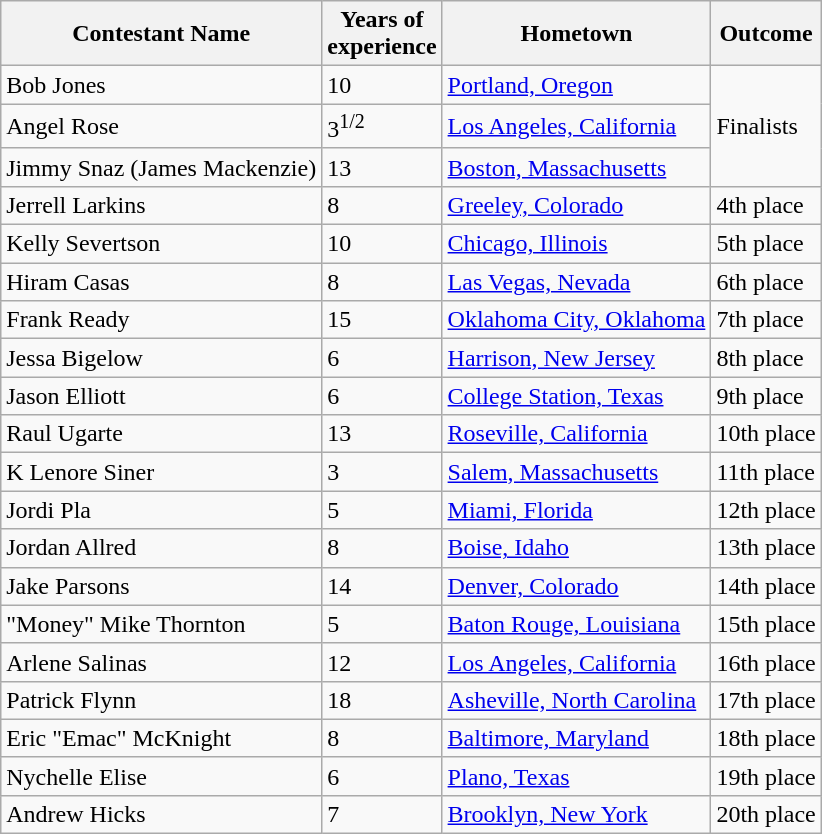<table class="wikitable sortable">
<tr>
<th>Contestant Name</th>
<th>Years of<br>experience</th>
<th>Hometown</th>
<th>Outcome</th>
</tr>
<tr>
<td>Bob Jones</td>
<td>10</td>
<td><a href='#'>Portland, Oregon</a></td>
<td rowspan="3">Finalists</td>
</tr>
<tr>
<td>Angel Rose</td>
<td>3<sup>1/2</sup></td>
<td><a href='#'>Los Angeles, California</a></td>
</tr>
<tr>
<td>Jimmy Snaz (James Mackenzie)</td>
<td>13</td>
<td><a href='#'>Boston, Massachusetts</a></td>
</tr>
<tr>
<td>Jerrell Larkins</td>
<td>8</td>
<td><a href='#'>Greeley, Colorado</a></td>
<td>4th place</td>
</tr>
<tr>
<td>Kelly Severtson</td>
<td>10</td>
<td><a href='#'>Chicago, Illinois</a></td>
<td>5th place</td>
</tr>
<tr>
<td>Hiram Casas</td>
<td>8</td>
<td><a href='#'>Las Vegas, Nevada</a></td>
<td>6th place</td>
</tr>
<tr>
<td>Frank Ready</td>
<td>15</td>
<td><a href='#'>Oklahoma City, Oklahoma</a></td>
<td>7th place</td>
</tr>
<tr>
<td>Jessa Bigelow</td>
<td>6</td>
<td><a href='#'>Harrison, New Jersey</a></td>
<td>8th place</td>
</tr>
<tr>
<td>Jason Elliott</td>
<td>6</td>
<td><a href='#'>College Station, Texas</a></td>
<td>9th place</td>
</tr>
<tr>
<td>Raul Ugarte</td>
<td>13</td>
<td><a href='#'>Roseville, California</a></td>
<td>10th place</td>
</tr>
<tr>
<td>K Lenore Siner</td>
<td>3</td>
<td><a href='#'>Salem, Massachusetts</a></td>
<td>11th place</td>
</tr>
<tr>
<td>Jordi Pla</td>
<td>5</td>
<td><a href='#'>Miami, Florida</a></td>
<td>12th place</td>
</tr>
<tr>
<td>Jordan Allred</td>
<td>8</td>
<td><a href='#'>Boise, Idaho</a></td>
<td>13th place</td>
</tr>
<tr>
<td>Jake Parsons</td>
<td>14</td>
<td><a href='#'>Denver, Colorado</a></td>
<td>14th place</td>
</tr>
<tr>
<td>"Money" Mike Thornton</td>
<td>5</td>
<td><a href='#'>Baton Rouge, Louisiana</a></td>
<td>15th place</td>
</tr>
<tr>
<td>Arlene Salinas</td>
<td>12</td>
<td><a href='#'>Los Angeles, California</a></td>
<td>16th place</td>
</tr>
<tr>
<td>Patrick Flynn</td>
<td>18</td>
<td><a href='#'>Asheville, North Carolina</a></td>
<td>17th place</td>
</tr>
<tr>
<td>Eric "Emac" McKnight</td>
<td>8</td>
<td><a href='#'>Baltimore, Maryland</a></td>
<td>18th place</td>
</tr>
<tr>
<td>Nychelle Elise</td>
<td>6</td>
<td><a href='#'>Plano, Texas</a></td>
<td>19th place</td>
</tr>
<tr>
<td>Andrew Hicks</td>
<td>7</td>
<td><a href='#'>Brooklyn, New York</a></td>
<td>20th place</td>
</tr>
</table>
